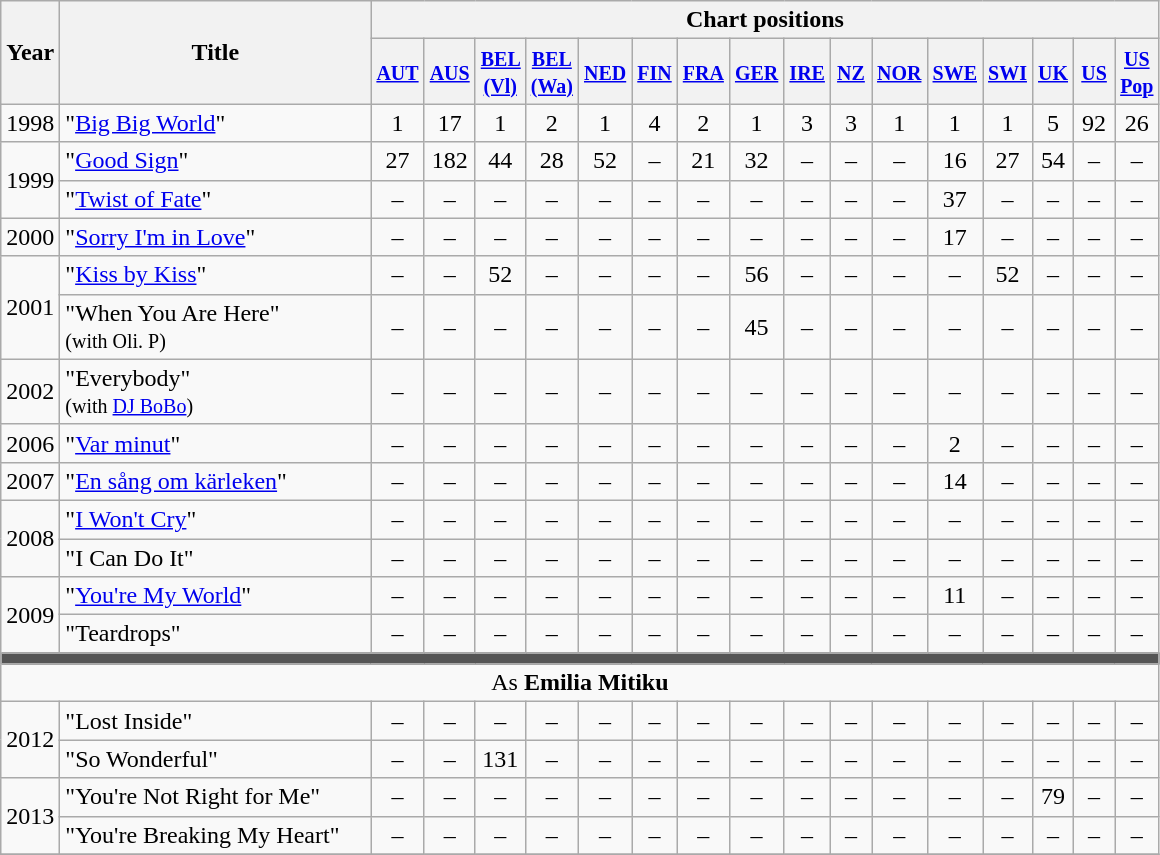<table class="wikitable" style="text-align:center">
<tr>
<th style="width:28px;" rowspan="2"><strong>Year</strong></th>
<th style="width:200px;" rowspan="2"><strong>Title</strong></th>
<th colspan="18"><strong>Chart positions</strong></th>
</tr>
<tr>
<th style="width:20px;"><small><a href='#'>AUT</a></small></th>
<th style="width:20px;"><small><a href='#'>AUS</a></small></th>
<th style="width:20px;"><small><a href='#'>BEL (Vl)</a></small></th>
<th style="width:20px;"><small><a href='#'>BEL (Wa)</a></small></th>
<th style="width:20px;"><small><a href='#'>NED</a></small></th>
<th style="width:20px;"><small><a href='#'>FIN</a></small></th>
<th style="width:20px;"><small><a href='#'>FRA</a></small></th>
<th style="width:20px;"><small><a href='#'>GER</a></small></th>
<th style="width:20px;"><small><a href='#'>IRE</a></small></th>
<th style="width:20px;"><small><a href='#'>NZ</a></small></th>
<th style="width:20px;"><small><a href='#'>NOR</a></small></th>
<th style="width:20px;"><small><a href='#'>SWE</a><br></small></th>
<th style="width:20px;"><small><a href='#'>SWI</a></small></th>
<th style="width:20px;"><small><a href='#'>UK</a></small></th>
<th style="width:20px;"><small><a href='#'>US</a></small></th>
<th style="width:20px;"><small><a href='#'>US Pop</a></small></th>
</tr>
<tr>
<td>1998</td>
<td style="text-align:left;">"<a href='#'>Big Big World</a>"</td>
<td>1</td>
<td>17</td>
<td>1</td>
<td>2</td>
<td>1</td>
<td>4</td>
<td>2</td>
<td>1</td>
<td>3</td>
<td>3</td>
<td>1</td>
<td>1</td>
<td>1</td>
<td>5</td>
<td>92</td>
<td>26</td>
</tr>
<tr>
<td rowspan=2>1999</td>
<td style="text-align:left;">"<a href='#'>Good Sign</a>"</td>
<td>27</td>
<td>182</td>
<td>44</td>
<td>28</td>
<td>52</td>
<td>–</td>
<td>21</td>
<td>32</td>
<td>–</td>
<td>–</td>
<td>–</td>
<td>16</td>
<td>27</td>
<td>54</td>
<td>–</td>
<td>–</td>
</tr>
<tr>
<td style="text-align:left;">"<a href='#'>Twist of Fate</a>"</td>
<td>–</td>
<td>–</td>
<td>–</td>
<td>–</td>
<td>–</td>
<td>–</td>
<td>–</td>
<td>–</td>
<td>–</td>
<td>–</td>
<td>–</td>
<td>37</td>
<td>–</td>
<td>–</td>
<td>–</td>
<td>–</td>
</tr>
<tr>
<td>2000</td>
<td style="text-align:left;">"<a href='#'>Sorry I'm in Love</a>"</td>
<td>–</td>
<td>–</td>
<td>–</td>
<td>–</td>
<td>–</td>
<td>–</td>
<td>–</td>
<td>–</td>
<td>–</td>
<td>–</td>
<td>–</td>
<td>17</td>
<td>–</td>
<td>–</td>
<td>–</td>
<td>–</td>
</tr>
<tr>
<td rowspan=2>2001</td>
<td style="text-align:left;">"<a href='#'>Kiss by Kiss</a>"</td>
<td>–</td>
<td>–</td>
<td>52</td>
<td>–</td>
<td>–</td>
<td>–</td>
<td>–</td>
<td>56</td>
<td>–</td>
<td>–</td>
<td>–</td>
<td>–</td>
<td>52</td>
<td>–</td>
<td>–</td>
<td>–</td>
</tr>
<tr>
<td style="text-align:left;">"When You Are Here" <br><small>(with Oli. P)</small></td>
<td>–</td>
<td>–</td>
<td>–</td>
<td>–</td>
<td>–</td>
<td>–</td>
<td>–</td>
<td>45</td>
<td>–</td>
<td>–</td>
<td>–</td>
<td>–</td>
<td>–</td>
<td>–</td>
<td>–</td>
<td>–</td>
</tr>
<tr>
<td>2002</td>
<td style="text-align:left;">"Everybody" <br><small>(with <a href='#'>DJ BoBo</a>)</small></td>
<td>–</td>
<td>–</td>
<td>–</td>
<td>–</td>
<td>–</td>
<td>–</td>
<td>–</td>
<td>–</td>
<td>–</td>
<td>–</td>
<td>–</td>
<td>–</td>
<td>–</td>
<td>–</td>
<td>–</td>
<td>–</td>
</tr>
<tr>
<td>2006</td>
<td style="text-align:left;">"<a href='#'>Var minut</a>"</td>
<td>–</td>
<td>–</td>
<td>–</td>
<td>–</td>
<td>–</td>
<td>–</td>
<td>–</td>
<td>–</td>
<td>–</td>
<td>–</td>
<td>–</td>
<td>2</td>
<td>–</td>
<td>–</td>
<td>–</td>
<td>–</td>
</tr>
<tr>
<td>2007</td>
<td style="text-align:left;">"<a href='#'>En sång om kärleken</a>"</td>
<td>–</td>
<td>–</td>
<td>–</td>
<td>–</td>
<td>–</td>
<td>–</td>
<td>–</td>
<td>–</td>
<td>–</td>
<td>–</td>
<td>–</td>
<td>14</td>
<td>–</td>
<td>–</td>
<td>–</td>
<td>–</td>
</tr>
<tr>
<td rowspan=2>2008</td>
<td style="text-align:left;">"<a href='#'>I Won't Cry</a>"</td>
<td>–</td>
<td>–</td>
<td>–</td>
<td>–</td>
<td>–</td>
<td>–</td>
<td>–</td>
<td>–</td>
<td>–</td>
<td>–</td>
<td>–</td>
<td>–</td>
<td>–</td>
<td>–</td>
<td>–</td>
<td>–</td>
</tr>
<tr>
<td style="text-align:left;">"I Can Do It"</td>
<td>–</td>
<td>–</td>
<td>–</td>
<td>–</td>
<td>–</td>
<td>–</td>
<td>–</td>
<td>–</td>
<td>–</td>
<td>–</td>
<td>–</td>
<td>–</td>
<td>–</td>
<td>–</td>
<td>–</td>
<td>–</td>
</tr>
<tr>
<td rowspan=2>2009</td>
<td style="text-align:left;">"<a href='#'>You're My World</a>"</td>
<td>–</td>
<td>–</td>
<td>–</td>
<td>–</td>
<td>–</td>
<td>–</td>
<td>–</td>
<td>–</td>
<td>–</td>
<td>–</td>
<td>–</td>
<td>11</td>
<td>–</td>
<td>–</td>
<td>–</td>
<td>–</td>
</tr>
<tr>
<td style="text-align:left;">"Teardrops"</td>
<td>–</td>
<td>–</td>
<td>–</td>
<td>–</td>
<td>–</td>
<td>–</td>
<td>–</td>
<td>–</td>
<td>–</td>
<td>–</td>
<td>–</td>
<td>–</td>
<td>–</td>
<td>–</td>
<td>–</td>
<td>–</td>
</tr>
<tr>
<td colspan="25" style="background:#555;"></td>
</tr>
<tr>
<td colspan=25>As <strong>Emilia Mitiku</strong></td>
</tr>
<tr>
<td rowspan=2>2012</td>
<td style="text-align:left;">"Lost Inside"</td>
<td>–</td>
<td>–</td>
<td>–</td>
<td>–</td>
<td>–</td>
<td>–</td>
<td>–</td>
<td>–</td>
<td>–</td>
<td>–</td>
<td>–</td>
<td>–</td>
<td>–</td>
<td>–</td>
<td>–</td>
<td>–</td>
</tr>
<tr>
<td style="text-align:left;">"So Wonderful"</td>
<td>–</td>
<td>–</td>
<td>131</td>
<td>–</td>
<td>–</td>
<td>–</td>
<td>–</td>
<td>–</td>
<td>–</td>
<td>–</td>
<td>–</td>
<td>–</td>
<td>–</td>
<td>–</td>
<td>–</td>
<td>–</td>
</tr>
<tr>
<td rowspan=2>2013</td>
<td style="text-align:left;">"You're Not Right for Me"</td>
<td>–</td>
<td>–</td>
<td>–</td>
<td>–</td>
<td>–</td>
<td>–</td>
<td>–</td>
<td>–</td>
<td>–</td>
<td>–</td>
<td>–</td>
<td>–</td>
<td>–</td>
<td>79</td>
<td>–</td>
<td>–</td>
</tr>
<tr>
<td style="text-align:left;">"You're Breaking My Heart"</td>
<td>–</td>
<td>–</td>
<td>–</td>
<td>–</td>
<td>–</td>
<td>–</td>
<td>–</td>
<td>–</td>
<td>–</td>
<td>–</td>
<td>–</td>
<td>–</td>
<td>–</td>
<td>–</td>
<td>–</td>
<td>–</td>
</tr>
<tr>
</tr>
</table>
